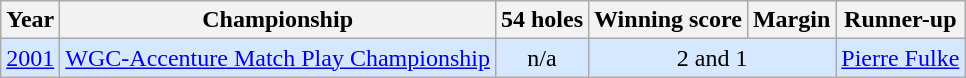<table class="wikitable">
<tr>
<th>Year</th>
<th>Championship</th>
<th>54 holes</th>
<th>Winning score</th>
<th>Margin</th>
<th>Runner-up</th>
</tr>
<tr style="background:#D6E8FF;">
<td><a href='#'>2001</a></td>
<td><a href='#'>WGC-Accenture Match Play Championship</a></td>
<td align=center>n/a</td>
<td align=center colspan=2>2 and 1</td>
<td> <a href='#'>Pierre Fulke</a></td>
</tr>
</table>
